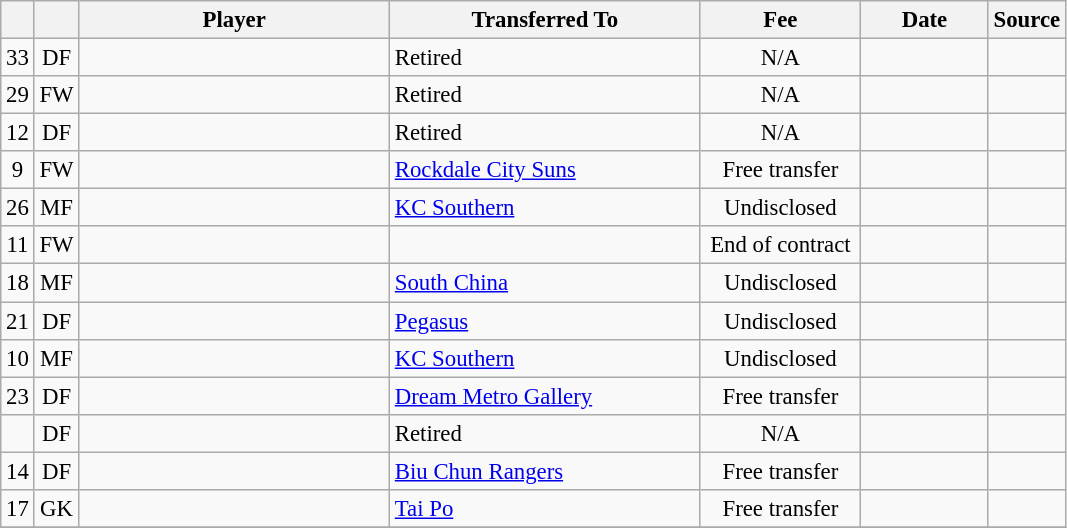<table class="wikitable plainrowheaders sortable" style="font-size:95%">
<tr>
<th></th>
<th></th>
<th scope="col" style="width:200px;"><strong>Player</strong></th>
<th scope="col" style="width:200px;"><strong>Transferred To</strong></th>
<th scope="col" style="width:100px;"><strong>Fee</strong></th>
<th scope="col" style="width:78px;"><strong>Date</strong></th>
<th><strong>Source</strong></th>
</tr>
<tr>
<td align=center>33</td>
<td align=center>DF</td>
<td></td>
<td> Retired</td>
<td align=center>N/A</td>
<td align=center></td>
<td></td>
</tr>
<tr>
<td align=center>29</td>
<td align=center>FW</td>
<td></td>
<td> Retired</td>
<td align=center>N/A</td>
<td align=center></td>
<td></td>
</tr>
<tr>
<td align=center>12</td>
<td align=center>DF</td>
<td></td>
<td> Retired</td>
<td align=center>N/A</td>
<td align=center></td>
<td></td>
</tr>
<tr>
<td align=center>9</td>
<td align=center>FW</td>
<td></td>
<td> <a href='#'>Rockdale City Suns</a></td>
<td align=center>Free transfer</td>
<td align=center></td>
<td></td>
</tr>
<tr>
<td align=center>26</td>
<td align=center>MF</td>
<td></td>
<td> <a href='#'>KC Southern</a></td>
<td align=center>Undisclosed</td>
<td></td>
<td></td>
</tr>
<tr>
<td align=center>11</td>
<td align=center>FW</td>
<td></td>
<td></td>
<td align=center>End of contract</td>
<td></td>
<td></td>
</tr>
<tr>
<td align=center>18</td>
<td align=center>MF</td>
<td></td>
<td> <a href='#'>South China</a></td>
<td align=center>Undisclosed</td>
<td></td>
<td></td>
</tr>
<tr>
<td align=center>21</td>
<td align=center>DF</td>
<td></td>
<td> <a href='#'>Pegasus</a></td>
<td align=center>Undisclosed</td>
<td align=center></td>
<td></td>
</tr>
<tr>
<td align=center>10</td>
<td align=center>MF</td>
<td></td>
<td> <a href='#'>KC Southern</a></td>
<td align=center>Undisclosed</td>
<td align=center></td>
<td></td>
</tr>
<tr>
<td align=center>23</td>
<td align=center>DF</td>
<td></td>
<td> <a href='#'>Dream Metro Gallery</a></td>
<td align=center>Free transfer</td>
<td align=center></td>
<td></td>
</tr>
<tr>
<td align=center></td>
<td align=center>DF</td>
<td></td>
<td> Retired</td>
<td align=center>N/A</td>
<td align=center></td>
<td></td>
</tr>
<tr>
<td align=center>14</td>
<td align=center>DF</td>
<td></td>
<td> <a href='#'>Biu Chun Rangers</a></td>
<td align=center>Free transfer</td>
<td align=center></td>
<td></td>
</tr>
<tr>
<td align=center>17</td>
<td align=center>GK</td>
<td></td>
<td> <a href='#'>Tai Po</a></td>
<td align=center>Free transfer</td>
<td align=center></td>
<td></td>
</tr>
<tr>
</tr>
</table>
